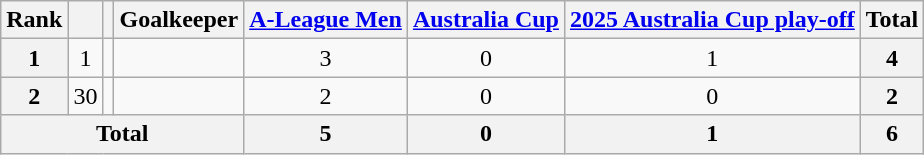<table class="wikitable" style="text-align:center">
<tr>
<th>Rank</th>
<th></th>
<th></th>
<th>Goalkeeper</th>
<th><a href='#'>A-League Men</a></th>
<th><a href='#'>Australia Cup</a></th>
<th><a href='#'>2025 Australia Cup play-off</a></th>
<th>Total</th>
</tr>
<tr>
<th>1</th>
<td>1</td>
<td></td>
<td align="left"></td>
<td>3</td>
<td>0</td>
<td>1</td>
<th>4</th>
</tr>
<tr>
<th>2</th>
<td>30</td>
<td></td>
<td align="left"></td>
<td>2</td>
<td>0</td>
<td>0</td>
<th>2</th>
</tr>
<tr>
<th colspan="4">Total</th>
<th>5</th>
<th>0</th>
<th>1</th>
<th>6</th>
</tr>
</table>
